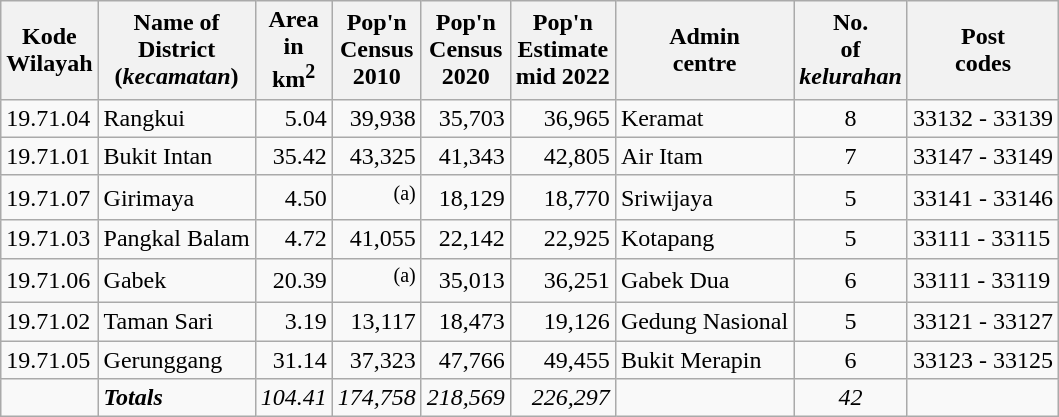<table class="sortable wikitable">
<tr>
<th>Kode <br>Wilayah</th>
<th>Name of<br>District<br>(<em>kecamatan</em>)</th>
<th>Area<br>in<br>km<sup>2</sup></th>
<th>Pop'n<br>Census<br>2010</th>
<th>Pop'n<br>Census<br>2020</th>
<th>Pop'n<br>Estimate<br>mid 2022</th>
<th>Admin<br>centre</th>
<th>No.<br>of<br><em>kelurahan</em></th>
<th>Post<br>codes</th>
</tr>
<tr>
<td>19.71.04</td>
<td>Rangkui</td>
<td align="right">5.04</td>
<td align="right">39,938</td>
<td align="right">35,703</td>
<td align="right">36,965</td>
<td>Keramat</td>
<td align="center">8</td>
<td>33132 - 33139</td>
</tr>
<tr>
<td>19.71.01</td>
<td>Bukit Intan</td>
<td align="right">35.42</td>
<td align="right">43,325</td>
<td align="right">41,343</td>
<td align="right">42,805</td>
<td>Air Itam</td>
<td align="center">7</td>
<td>33147 - 33149</td>
</tr>
<tr>
<td>19.71.07</td>
<td>Girimaya</td>
<td align="right">4.50</td>
<td align="right"><sup>(a)</sup></td>
<td align="right">18,129</td>
<td align="right">18,770</td>
<td>Sriwijaya</td>
<td align="center">5</td>
<td>33141 - 33146</td>
</tr>
<tr>
<td>19.71.03</td>
<td>Pangkal Balam</td>
<td align="right">4.72</td>
<td align="right">41,055</td>
<td align="right">22,142</td>
<td align="right">22,925</td>
<td>Kotapang</td>
<td align="center">5</td>
<td>33111 - 33115</td>
</tr>
<tr>
<td>19.71.06</td>
<td>Gabek</td>
<td align="right">20.39</td>
<td align="right"><sup>(a)</sup></td>
<td align="right">35,013</td>
<td align="right">36,251</td>
<td>Gabek Dua</td>
<td align="center">6</td>
<td>33111 - 33119</td>
</tr>
<tr>
<td>19.71.02</td>
<td>Taman Sari</td>
<td align="right">3.19</td>
<td align="right">13,117</td>
<td align="right">18,473</td>
<td align="right">19,126</td>
<td>Gedung Nasional</td>
<td align="center">5</td>
<td>33121 - 33127</td>
</tr>
<tr>
<td>19.71.05</td>
<td>Gerunggang</td>
<td align="right">31.14</td>
<td align="right">37,323</td>
<td align="right">47,766</td>
<td align="right">49,455</td>
<td>Bukit Merapin</td>
<td align="center">6</td>
<td>33123 - 33125</td>
</tr>
<tr>
<td></td>
<td><strong><em>Totals</em></strong></td>
<td align="right"><em>104.41</em></td>
<td align="right"><em>174,758</em></td>
<td align="right"><em>218,569</em></td>
<td align="right"><em>226,297</em></td>
<td></td>
<td align="center"><em>42</em></td>
<td></td>
</tr>
</table>
